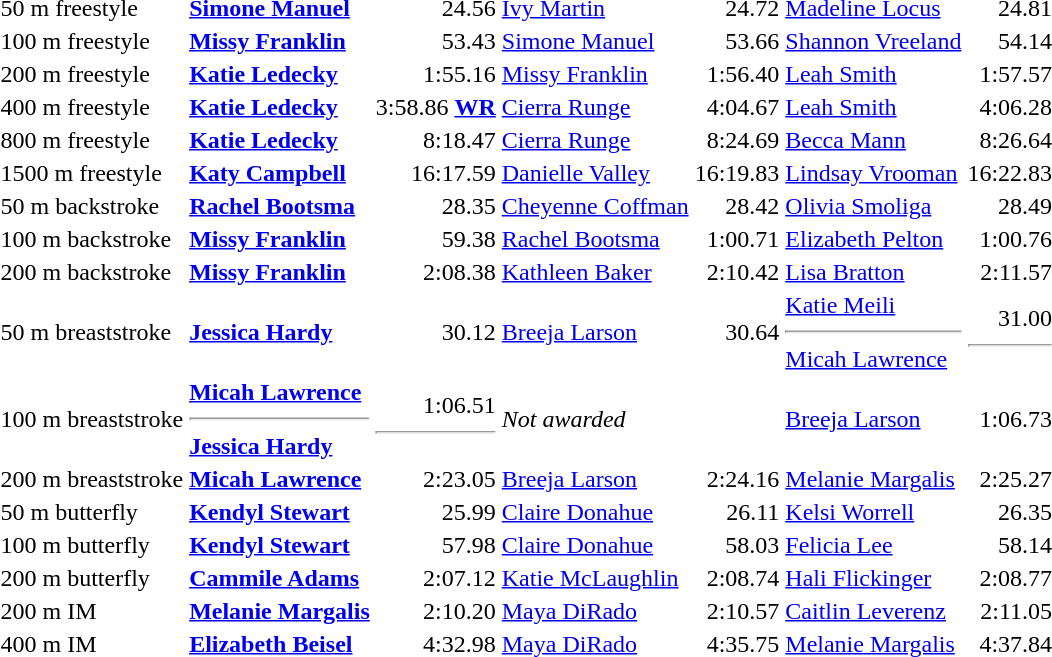<table>
<tr>
<td>50 m freestyle</td>
<td><strong><a href='#'>Simone Manuel</a></strong></td>
<td align="right">24.56</td>
<td><a href='#'>Ivy Martin</a></td>
<td align="right">24.72</td>
<td><a href='#'>Madeline Locus</a></td>
<td align="right">24.81</td>
</tr>
<tr>
<td>100 m freestyle</td>
<td><strong><a href='#'>Missy Franklin</a></strong></td>
<td align="right">53.43</td>
<td><a href='#'>Simone Manuel</a></td>
<td align="right">53.66</td>
<td><a href='#'>Shannon Vreeland</a></td>
<td align="right">54.14</td>
</tr>
<tr>
<td>200 m freestyle</td>
<td><strong><a href='#'>Katie Ledecky</a></strong></td>
<td align="right">1:55.16</td>
<td><a href='#'>Missy Franklin</a></td>
<td align="right">1:56.40</td>
<td><a href='#'>Leah Smith</a></td>
<td align="right">1:57.57</td>
</tr>
<tr>
<td>400 m freestyle</td>
<td><strong><a href='#'>Katie Ledecky</a></strong></td>
<td align="right">3:58.86 <strong><a href='#'>WR</a></strong></td>
<td><a href='#'>Cierra Runge</a></td>
<td align="right">4:04.67</td>
<td><a href='#'>Leah Smith</a></td>
<td align="right">4:06.28</td>
</tr>
<tr>
<td>800 m freestyle</td>
<td><strong><a href='#'>Katie Ledecky</a></strong></td>
<td align="right">8:18.47</td>
<td><a href='#'>Cierra Runge</a></td>
<td align="right">8:24.69</td>
<td><a href='#'>Becca Mann</a></td>
<td align="right">8:26.64</td>
</tr>
<tr>
<td>1500 m freestyle</td>
<td><strong><a href='#'>Katy Campbell</a></strong></td>
<td align="right">16:17.59</td>
<td><a href='#'>Danielle Valley</a></td>
<td align="right">16:19.83</td>
<td><a href='#'>Lindsay Vrooman</a></td>
<td align="right">16:22.83</td>
</tr>
<tr>
<td>50 m backstroke</td>
<td><strong><a href='#'>Rachel Bootsma</a></strong></td>
<td align="right">28.35</td>
<td><a href='#'>Cheyenne Coffman</a></td>
<td align="right">28.42</td>
<td><a href='#'>Olivia Smoliga</a></td>
<td align="right">28.49</td>
</tr>
<tr>
<td>100 m backstroke</td>
<td><strong><a href='#'>Missy Franklin</a></strong></td>
<td align="right">59.38</td>
<td><a href='#'>Rachel Bootsma</a></td>
<td align="right">1:00.71</td>
<td><a href='#'>Elizabeth Pelton</a></td>
<td align="right">1:00.76</td>
</tr>
<tr>
<td>200 m backstroke</td>
<td><strong><a href='#'>Missy Franklin</a></strong></td>
<td align="right">2:08.38</td>
<td><a href='#'>Kathleen Baker</a></td>
<td align="right">2:10.42</td>
<td><a href='#'>Lisa Bratton</a></td>
<td align="right">2:11.57</td>
</tr>
<tr>
<td>50 m breaststroke</td>
<td><strong><a href='#'>Jessica Hardy</a></strong></td>
<td align="right">30.12</td>
<td><a href='#'>Breeja Larson</a></td>
<td align="right">30.64</td>
<td><a href='#'>Katie Meili</a><hr><a href='#'>Micah Lawrence</a></td>
<td align="right">31.00<hr></td>
</tr>
<tr>
<td>100 m breaststroke</td>
<td><strong><a href='#'>Micah Lawrence</a><hr><a href='#'>Jessica Hardy</a></strong></td>
<td align="right">1:06.51<hr></td>
<td colspan=2><em>Not awarded</em></td>
<td><a href='#'>Breeja Larson</a></td>
<td align="right">1:06.73</td>
</tr>
<tr>
<td>200 m breaststroke</td>
<td><strong><a href='#'>Micah Lawrence</a></strong></td>
<td align="right">2:23.05</td>
<td><a href='#'>Breeja Larson</a></td>
<td align="right">2:24.16</td>
<td><a href='#'>Melanie Margalis</a></td>
<td align="right">2:25.27</td>
</tr>
<tr>
<td>50 m butterfly</td>
<td><strong><a href='#'>Kendyl Stewart</a></strong></td>
<td align="right">25.99</td>
<td><a href='#'>Claire Donahue</a></td>
<td align="right">26.11</td>
<td><a href='#'>Kelsi Worrell</a></td>
<td align="right">26.35</td>
</tr>
<tr>
<td>100 m butterfly</td>
<td><strong><a href='#'>Kendyl Stewart</a></strong></td>
<td align="right">57.98</td>
<td><a href='#'>Claire Donahue</a></td>
<td align="right">58.03</td>
<td><a href='#'>Felicia Lee</a></td>
<td align="right">58.14</td>
</tr>
<tr>
<td>200 m butterfly</td>
<td><strong><a href='#'>Cammile Adams</a></strong></td>
<td align="right">2:07.12</td>
<td><a href='#'>Katie McLaughlin</a></td>
<td align="right">2:08.74</td>
<td><a href='#'>Hali Flickinger</a></td>
<td align="right">2:08.77</td>
</tr>
<tr>
<td>200 m IM</td>
<td><strong><a href='#'>Melanie Margalis</a></strong></td>
<td align="right">2:10.20</td>
<td><a href='#'>Maya DiRado</a></td>
<td align="right">2:10.57</td>
<td><a href='#'>Caitlin Leverenz</a></td>
<td align="right">2:11.05</td>
</tr>
<tr>
<td>400 m IM</td>
<td><strong><a href='#'>Elizabeth Beisel</a></strong></td>
<td align="right">4:32.98</td>
<td><a href='#'>Maya DiRado</a></td>
<td align="right">4:35.75</td>
<td><a href='#'>Melanie Margalis</a></td>
<td align="right">4:37.84</td>
</tr>
</table>
